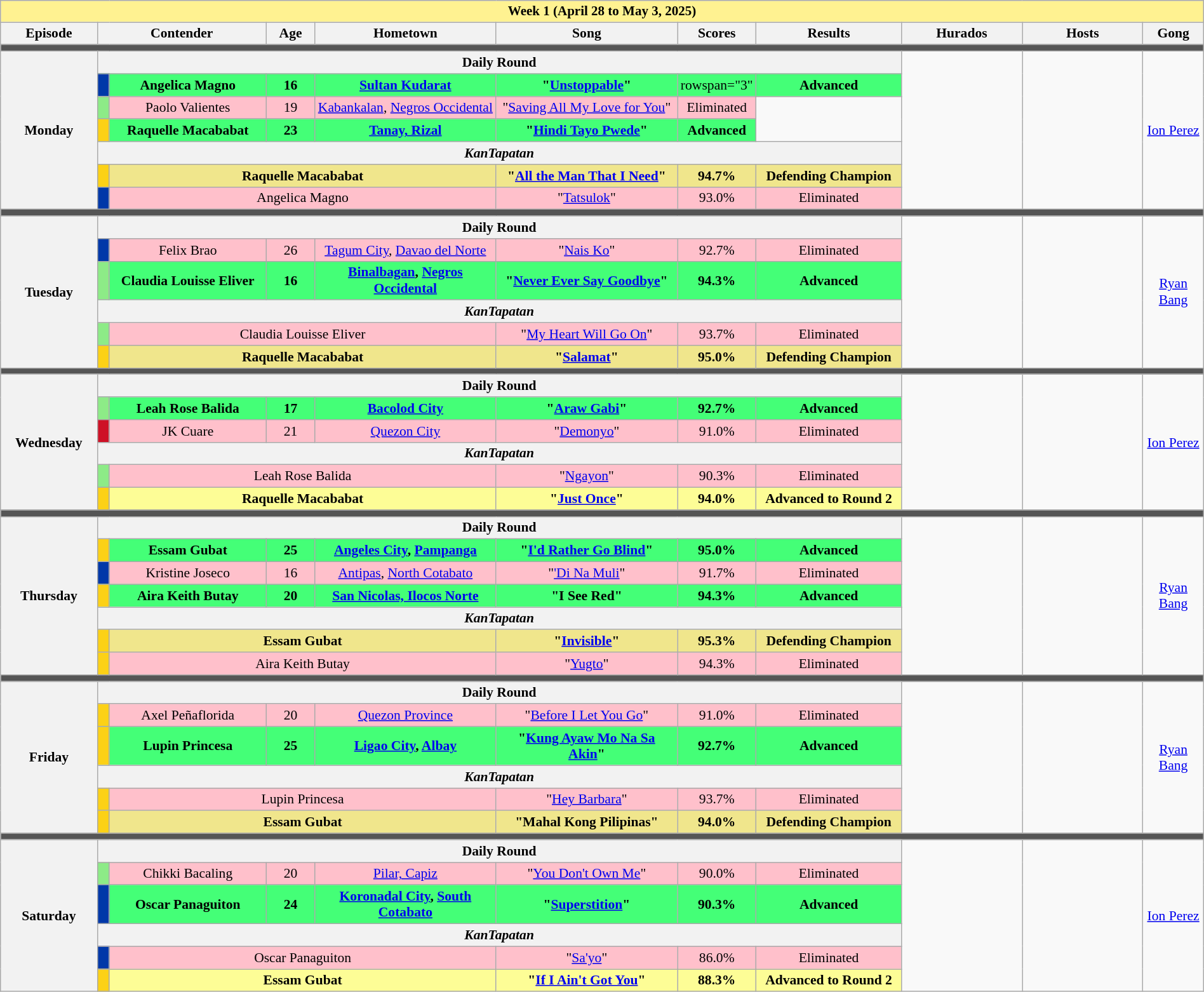<table class="wikitable mw-collapsible mw-collapsed" style="width:100%; text-align:center; font-size:90%;">
<tr>
<th colspan="11" style="background-color:#fff291;font-size:14px">Week 1 (April 28 to May 3, 2025)</th>
</tr>
<tr>
<th width="8%">Episode</th>
<th colspan="2" width="14%">Contender</th>
<th width="04%">Age</th>
<th width="15%">Hometown</th>
<th width="15%">Song</th>
<th width="04%">Scores</th>
<th width="12%">Results</th>
<th width="10%">Hurados</th>
<th width="10%">Hosts</th>
<th width="05%">Gong</th>
</tr>
<tr>
<td colspan="11" style="background:#555;"></td>
</tr>
<tr>
<th rowspan="7">Monday<br></th>
<th colspan="7">Daily Round</th>
<td rowspan="7"></td>
<td rowspan="7"></td>
<td rowspan="7"><a href='#'>Ion Perez</a></td>
</tr>
<tr style="background:#44ff77;">
<th width="1%" style="background:#0038A8;"></th>
<td><strong>Angelica Magno</strong></td>
<td><strong>16</strong></td>
<td><strong><a href='#'>Sultan Kudarat</a></strong></td>
<td><strong>"<a href='#'>Unstoppable</a>"</strong></td>
<td>rowspan="3" </td>
<td><strong>Advanced</strong></td>
</tr>
<tr style="background:pink;">
<th style="background:#8deb87;"></th>
<td>Paolo Valientes</td>
<td>19</td>
<td><a href='#'>Kabankalan</a>, <a href='#'>Negros Occidental</a></td>
<td>"<a href='#'>Saving All My Love for You</a>"</td>
<td>Eliminated</td>
</tr>
<tr style="background:#44ff77;">
<th style="background:#FCD116;"></th>
<td><strong>Raquelle Macababat</strong></td>
<td><strong>23</strong></td>
<td><strong><a href='#'>Tanay, Rizal</a></strong></td>
<td><strong>"<a href='#'>Hindi Tayo Pwede</a>"</strong></td>
<td><strong>Advanced</strong></td>
</tr>
<tr>
<th colspan="7"><em>KanTapatan</em></th>
</tr>
<tr style="background:khaki;">
<th style="background:#FCD116;"></th>
<td colspan="3"><strong>Raquelle Macababat</strong></td>
<td><strong>"<a href='#'>All the Man That I Need</a>"</strong></td>
<td><strong>94.7%</strong></td>
<td><strong>Defending Champion</strong></td>
</tr>
<tr style="background:pink;">
<th style="background:#0038A8;"></th>
<td colspan="3">Angelica Magno</td>
<td>"<a href='#'>Tatsulok</a>"</td>
<td>93.0%</td>
<td>Eliminated</td>
</tr>
<tr>
<td colspan="11" style="background:#555;"></td>
</tr>
<tr>
<th rowspan="6">Tuesday<br></th>
<th colspan="7">Daily Round</th>
<td rowspan="6"></td>
<td rowspan="6"></td>
<td rowspan="6"><a href='#'>Ryan Bang</a></td>
</tr>
<tr style="background:pink;">
<th style="background:#0038A8;"></th>
<td>Felix Brao</td>
<td>26</td>
<td><a href='#'>Tagum City</a>, <a href='#'>Davao del Norte</a></td>
<td>"<a href='#'>Nais Ko</a>"</td>
<td>92.7%</td>
<td>Eliminated</td>
</tr>
<tr style="background:#44ff77;">
<th style="background:#8deb87;"></th>
<td><strong>Claudia Louisse Eliver</strong></td>
<td><strong>16</strong></td>
<td><strong><a href='#'>Binalbagan</a>, <a href='#'>Negros Occidental</a></strong></td>
<td><strong>"<a href='#'>Never Ever Say Goodbye</a>"</strong></td>
<td><strong>94.3%</strong></td>
<td><strong>Advanced</strong></td>
</tr>
<tr>
<th colspan="7"><em>KanTapatan</em></th>
</tr>
<tr style="background:pink;">
<th style="background:#8deb87;"></th>
<td colspan="3">Claudia Louisse Eliver</td>
<td>"<a href='#'>My Heart Will Go On</a>"</td>
<td>93.7%</td>
<td>Eliminated</td>
</tr>
<tr style="background:khaki;">
<th style="background:#FCD116;"></th>
<td colspan="3"><strong>Raquelle Macababat</strong></td>
<td><strong> "<a href='#'>Salamat</a>"</strong></td>
<td><strong>95.0%</strong></td>
<td><strong>Defending Champion</strong></td>
</tr>
<tr>
<td colspan="11" style="background:#555;"></td>
</tr>
<tr>
<th rowspan="6">Wednesday<br></th>
<th colspan="7">Daily Round</th>
<td rowspan="6"></td>
<td rowspan="6"></td>
<td rowspan="6"><a href='#'>Ion Perez</a></td>
</tr>
<tr style="background:#44ff77;">
<th style="background:#8deb87;"></th>
<td><strong>Leah Rose Balida</strong></td>
<td><strong>17</strong></td>
<td><strong><a href='#'>Bacolod City</a></strong></td>
<td><strong>"<a href='#'>Araw Gabi</a>"</strong></td>
<td><strong>92.7%</strong></td>
<td><strong>Advanced</strong></td>
</tr>
<tr style="background:pink;">
<th style="background:#CE1126;"></th>
<td>JK Cuare</td>
<td>21</td>
<td><a href='#'>Quezon City</a></td>
<td>"<a href='#'>Demonyo</a>"</td>
<td>91.0%</td>
<td>Eliminated</td>
</tr>
<tr>
<th colspan="7"><em>KanTapatan</em></th>
</tr>
<tr style="background:pink;">
<th style="background:#8deb87;"></th>
<td colspan="3">Leah Rose Balida</td>
<td>"<a href='#'>Ngayon</a>"</td>
<td>90.3%</td>
<td>Eliminated</td>
</tr>
<tr style="background:#FDFD96;">
<th style="background:#FCD116;"></th>
<td colspan="3"><strong>Raquelle Macababat</strong></td>
<td><strong>"<a href='#'>Just Once</a>"</strong></td>
<td><strong>94.0%</strong></td>
<td><strong>Advanced to Round 2</strong></td>
</tr>
<tr>
<td colspan="11" style="background:#555;"></td>
</tr>
<tr>
<th rowspan="7">Thursday<br></th>
<th colspan="7">Daily Round</th>
<td rowspan="7"></td>
<td rowspan="7"></td>
<td rowspan="7"><a href='#'>Ryan Bang</a></td>
</tr>
<tr style="background:#44ff77;">
<th style="background:#FCD116;"></th>
<td><strong>Essam Gubat</strong></td>
<td><strong>25</strong></td>
<td><strong><a href='#'>Angeles City</a>, <a href='#'>Pampanga</a></strong></td>
<td><strong>"<a href='#'>I'd Rather Go Blind</a>"</strong></td>
<td><strong>95.0%</strong></td>
<td><strong>Advanced</strong></td>
</tr>
<tr style="background:pink;">
<th style="background:#0038A8;"></th>
<td>Kristine Joseco</td>
<td>16</td>
<td><a href='#'>Antipas</a>, <a href='#'>North Cotabato</a></td>
<td>"<a href='#'>'Di Na Muli</a>"</td>
<td>91.7%</td>
<td>Eliminated</td>
</tr>
<tr style="background:#44ff77;">
<th style="background:#FCD116;"></th>
<td><strong>Aira Keith Butay</strong></td>
<td><strong>20</strong></td>
<td><strong><a href='#'>San Nicolas, Ilocos Norte</a></strong></td>
<td><strong>"I See Red"</strong></td>
<td><strong>94.3%</strong></td>
<td><strong>Advanced</strong></td>
</tr>
<tr>
<th colspan="7"><em>KanTapatan</em></th>
</tr>
<tr style="background:khaki;">
<th style="background:#FCD116;"></th>
<td colspan="3"><strong>Essam Gubat</strong></td>
<td><strong>"<a href='#'>Invisible</a>"</strong></td>
<td><strong>95.3%</strong></td>
<td><strong>Defending Champion</strong></td>
</tr>
<tr style="background:pink;">
<th style="background:#FCD116;"></th>
<td colspan="3">Aira Keith Butay</td>
<td>"<a href='#'>Yugto</a>"</td>
<td>94.3%</td>
<td>Eliminated</td>
</tr>
<tr>
<td colspan="11" style="background:#555;"></td>
</tr>
<tr>
<th rowspan="6">Friday<br></th>
<th colspan="7">Daily Round</th>
<td rowspan="6"></td>
<td rowspan="6"></td>
<td rowspan="6"><a href='#'>Ryan Bang</a></td>
</tr>
<tr style="background:pink;">
<th style="background:#FCD116;"></th>
<td>Axel Peñaflorida</td>
<td>20</td>
<td><a href='#'>Quezon Province</a></td>
<td>"<a href='#'>Before I Let You Go</a>"</td>
<td>91.0%</td>
<td>Eliminated</td>
</tr>
<tr style="background:#44ff77;">
<th style="background:#FCD116;"></th>
<td><strong>Lupin Princesa</strong></td>
<td><strong>25</strong></td>
<td><strong><a href='#'>Ligao City</a>, <a href='#'>Albay</a></strong></td>
<td><strong>"<a href='#'>Kung Ayaw Mo Na Sa Akin</a>"</strong></td>
<td><strong>92.7%</strong></td>
<td><strong>Advanced</strong></td>
</tr>
<tr>
<th colspan="7"><em>KanTapatan</em></th>
</tr>
<tr style="background:pink;">
<th style="background:#FCD116;"></th>
<td colspan="3">Lupin Princesa</td>
<td>"<a href='#'>Hey Barbara</a>"</td>
<td>93.7%</td>
<td>Eliminated</td>
</tr>
<tr style="background:khaki;">
<th style="background:#FCD116;"></th>
<td colspan="3"><strong>Essam Gubat</strong></td>
<td><strong>"Mahal Kong Pilipinas"</strong></td>
<td><strong>94.0%</strong></td>
<td><strong>Defending Champion</strong></td>
</tr>
<tr>
<td colspan="11" style="background:#555;"></td>
</tr>
<tr>
<th rowspan="6">Saturday<br></th>
<th colspan="7">Daily Round</th>
<td rowspan="6"></td>
<td rowspan="6"></td>
<td rowspan="6"><a href='#'>Ion Perez</a></td>
</tr>
<tr style="background:pink;">
<th style="background:#8deb87;"></th>
<td>Chikki Bacaling</td>
<td>20</td>
<td><a href='#'>Pilar, Capiz</a></td>
<td>"<a href='#'>You Don't Own Me</a>"</td>
<td>90.0%</td>
<td>Eliminated</td>
</tr>
<tr style="background:#44ff77;">
<th style="background:#0038A8;"></th>
<td><strong>Oscar Panaguiton</strong></td>
<td><strong>24</strong></td>
<td><strong><a href='#'>Koronadal City</a>, <a href='#'>South Cotabato</a></strong></td>
<td><strong>"<a href='#'>Superstition</a>"</strong></td>
<td><strong>90.3%</strong></td>
<td><strong>Advanced</strong></td>
</tr>
<tr>
<th colspan="7"><em>KanTapatan</em></th>
</tr>
<tr style="background:pink;">
<th style="background:#0038A8;"></th>
<td colspan="3">Oscar Panaguiton</td>
<td>"<a href='#'>Sa'yo</a>"</td>
<td>86.0%</td>
<td>Eliminated</td>
</tr>
<tr style="background:#FDFD96;">
<th style="background:#FCD116;"></th>
<td colspan="3"><strong>Essam Gubat</strong></td>
<td><strong>"<a href='#'>If I Ain't Got You</a>"</strong></td>
<td><strong>88.3%</strong></td>
<td><strong>Advanced to Round 2</strong></td>
</tr>
</table>
